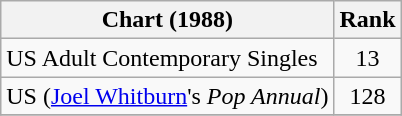<table class="wikitable">
<tr>
<th align="left">Chart (1988)</th>
<th style="text-align:center;">Rank</th>
</tr>
<tr>
<td>US Adult Contemporary Singles</td>
<td style="text-align:center;">13</td>
</tr>
<tr>
<td>US (<a href='#'>Joel Whitburn</a>'s <em>Pop Annual</em>)</td>
<td style="text-align:center;">128</td>
</tr>
<tr>
</tr>
</table>
